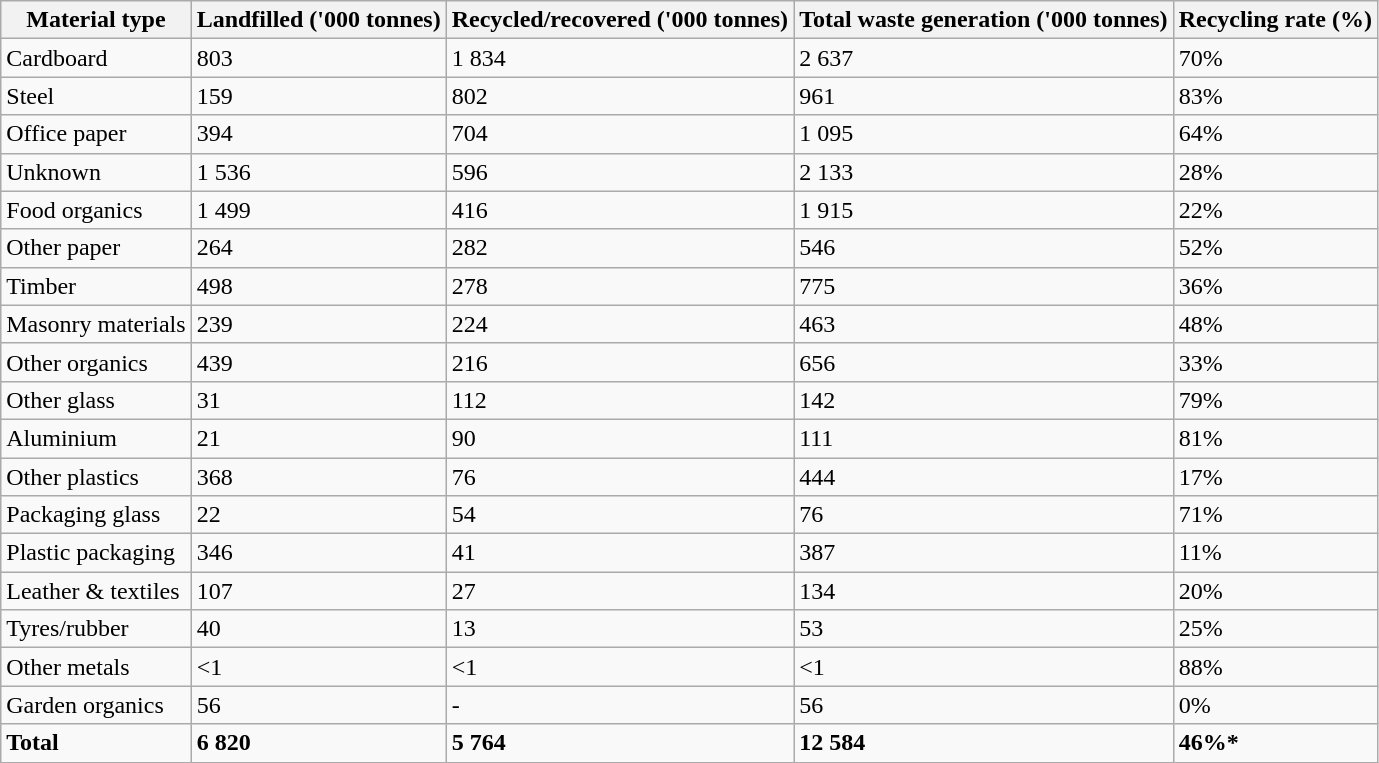<table class="wikitable sortable">
<tr>
<th>Material type</th>
<th>Landfilled ('000 tonnes)</th>
<th>Recycled/recovered ('000 tonnes)</th>
<th>Total waste generation ('000 tonnes)</th>
<th>Recycling rate (%)</th>
</tr>
<tr>
<td>Cardboard</td>
<td>803</td>
<td>1 834</td>
<td>2 637</td>
<td>70%</td>
</tr>
<tr>
<td>Steel</td>
<td>159</td>
<td>802</td>
<td>961</td>
<td>83%</td>
</tr>
<tr>
<td>Office paper</td>
<td>394</td>
<td>704</td>
<td>1 095</td>
<td>64%</td>
</tr>
<tr>
<td>Unknown</td>
<td>1 536</td>
<td>596</td>
<td>2 133</td>
<td>28%</td>
</tr>
<tr>
<td>Food organics</td>
<td>1 499</td>
<td>416</td>
<td>1 915</td>
<td>22%</td>
</tr>
<tr>
<td>Other paper</td>
<td>264</td>
<td>282</td>
<td>546</td>
<td>52%</td>
</tr>
<tr>
<td>Timber</td>
<td>498</td>
<td>278</td>
<td>775</td>
<td>36%</td>
</tr>
<tr>
<td>Masonry materials</td>
<td>239</td>
<td>224</td>
<td>463</td>
<td>48%</td>
</tr>
<tr>
<td>Other organics</td>
<td>439</td>
<td>216</td>
<td>656</td>
<td>33%</td>
</tr>
<tr>
<td>Other glass</td>
<td>31</td>
<td>112</td>
<td>142</td>
<td>79%</td>
</tr>
<tr>
<td>Aluminium</td>
<td>21</td>
<td>90</td>
<td>111</td>
<td>81%</td>
</tr>
<tr>
<td>Other plastics</td>
<td>368</td>
<td>76</td>
<td>444</td>
<td>17%</td>
</tr>
<tr>
<td>Packaging glass</td>
<td>22</td>
<td>54</td>
<td>76</td>
<td>71%</td>
</tr>
<tr>
<td>Plastic packaging</td>
<td>346</td>
<td>41</td>
<td>387</td>
<td>11%</td>
</tr>
<tr>
<td>Leather & textiles</td>
<td>107</td>
<td>27</td>
<td>134</td>
<td>20%</td>
</tr>
<tr>
<td>Tyres/rubber</td>
<td>40</td>
<td>13</td>
<td>53</td>
<td>25%</td>
</tr>
<tr>
<td>Other metals</td>
<td><1</td>
<td><1</td>
<td><1</td>
<td>88%</td>
</tr>
<tr>
<td>Garden organics</td>
<td>56</td>
<td>-</td>
<td>56</td>
<td>0%</td>
</tr>
<tr>
<td><strong>Total</strong></td>
<td><strong>6 820</strong></td>
<td><strong>5 764</strong></td>
<td><strong>12 584</strong></td>
<td><strong>46%*</strong></td>
</tr>
</table>
